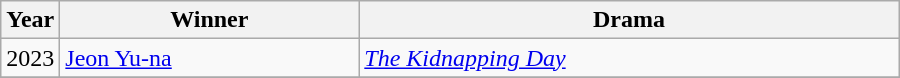<table class="wikitable" style="width:600px">
<tr>
<th width="10">Year</th>
<th>Winner</th>
<th>Drama</th>
</tr>
<tr>
<td>2023</td>
<td><a href='#'>Jeon Yu-na</a></td>
<td><em><a href='#'>The Kidnapping Day</a></em></td>
</tr>
<tr>
</tr>
</table>
